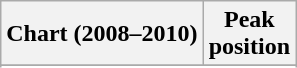<table class="wikitable plainrowheaders" style="text-align:center">
<tr>
<th scope="col">Chart (2008–2010)</th>
<th scope="col">Peak<br>position</th>
</tr>
<tr>
</tr>
<tr>
</tr>
<tr>
</tr>
<tr>
</tr>
<tr>
</tr>
<tr>
</tr>
<tr>
</tr>
</table>
